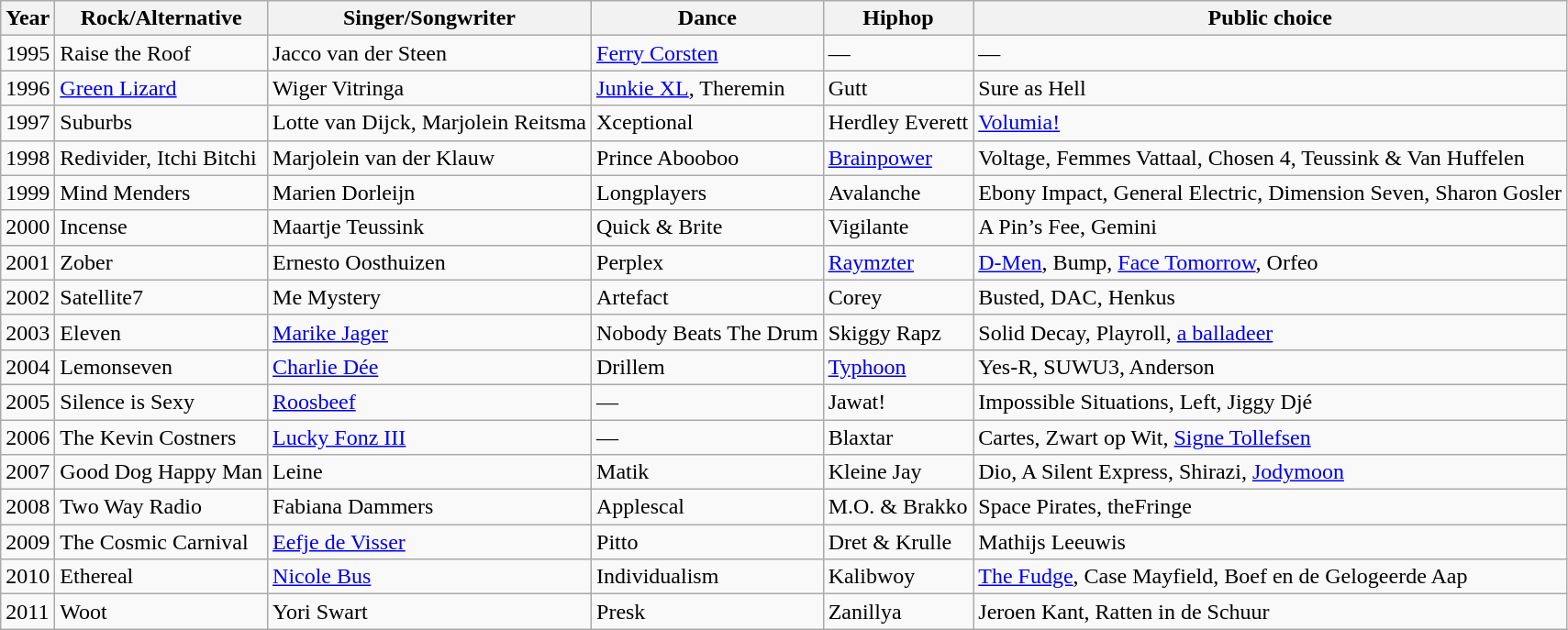<table class="wikitable">
<tr>
<th>Year</th>
<th>Rock/Alternative</th>
<th>Singer/Songwriter</th>
<th>Dance</th>
<th>Hiphop</th>
<th>Public choice</th>
</tr>
<tr>
<td>1995</td>
<td>Raise the Roof</td>
<td>Jacco van der Steen</td>
<td><a href='#'>Ferry Corsten</a></td>
<td>—</td>
<td>—</td>
</tr>
<tr>
<td>1996</td>
<td><a href='#'>Green Lizard</a></td>
<td>Wiger Vitringa</td>
<td><a href='#'>Junkie XL</a>, Theremin</td>
<td>Gutt</td>
<td>Sure as Hell</td>
</tr>
<tr>
<td>1997</td>
<td>Suburbs</td>
<td>Lotte van Dijck, Marjolein Reitsma</td>
<td>Xceptional</td>
<td>Herdley Everett</td>
<td><a href='#'>Volumia!</a></td>
</tr>
<tr>
<td>1998</td>
<td>Redivider, Itchi Bitchi</td>
<td>Marjolein van der Klauw</td>
<td>Prince Abooboo</td>
<td><a href='#'>Brainpower</a></td>
<td>Voltage, Femmes Vattaal, Chosen 4, Teussink & Van Huffelen</td>
</tr>
<tr>
<td>1999</td>
<td>Mind Menders</td>
<td>Marien Dorleijn</td>
<td>Longplayers</td>
<td>Avalanche</td>
<td>Ebony Impact, General Electric, Dimension Seven, Sharon Gosler</td>
</tr>
<tr>
<td>2000</td>
<td>Incense</td>
<td>Maartje Teussink</td>
<td>Quick & Brite</td>
<td>Vigilante</td>
<td>A Pin’s Fee, Gemini</td>
</tr>
<tr>
<td>2001</td>
<td>Zober</td>
<td>Ernesto Oosthuizen</td>
<td>Perplex</td>
<td><a href='#'>Raymzter</a></td>
<td><a href='#'>D-Men</a>, Bump, <a href='#'>Face Tomorrow</a>, Orfeo</td>
</tr>
<tr>
<td>2002</td>
<td>Satellite7</td>
<td>Me Mystery</td>
<td>Artefact</td>
<td>Corey</td>
<td>Busted, DAC, Henkus</td>
</tr>
<tr>
<td>2003</td>
<td>Eleven</td>
<td><a href='#'>Marike Jager</a></td>
<td>Nobody Beats The Drum</td>
<td>Skiggy Rapz</td>
<td>Solid Decay, Playroll, <a href='#'>a balladeer</a></td>
</tr>
<tr>
<td>2004</td>
<td>Lemonseven</td>
<td><a href='#'>Charlie Dée</a></td>
<td>Drillem</td>
<td><a href='#'>Typhoon</a></td>
<td>Yes-R, SUWU3, Anderson</td>
</tr>
<tr>
<td>2005</td>
<td>Silence is Sexy</td>
<td><a href='#'>Roosbeef</a></td>
<td>—</td>
<td>Jawat!</td>
<td>Impossible Situations, Left, Jiggy Djé</td>
</tr>
<tr>
<td>2006</td>
<td>The Kevin Costners</td>
<td><a href='#'>Lucky Fonz III</a></td>
<td>—</td>
<td>Blaxtar</td>
<td>Cartes, Zwart op Wit, <a href='#'>Signe Tollefsen</a></td>
</tr>
<tr>
<td>2007</td>
<td>Good Dog Happy Man</td>
<td>Leine</td>
<td>Matik</td>
<td>Kleine Jay</td>
<td>Dio, A Silent Express, Shirazi, <a href='#'>Jodymoon</a></td>
</tr>
<tr>
<td>2008</td>
<td>Two Way Radio</td>
<td>Fabiana Dammers</td>
<td>Applescal</td>
<td>M.O. & Brakko</td>
<td>Space Pirates, theFringe</td>
</tr>
<tr>
<td>2009</td>
<td>The Cosmic Carnival</td>
<td><a href='#'>Eefje de Visser</a></td>
<td>Pitto</td>
<td>Dret & Krulle</td>
<td>Mathijs Leeuwis</td>
</tr>
<tr>
<td>2010</td>
<td>Ethereal</td>
<td><a href='#'>Nicole Bus</a></td>
<td>Individualism</td>
<td>Kalibwoy</td>
<td><a href='#'>The Fudge</a>, Case Mayfield, Boef en de Gelogeerde Aap</td>
</tr>
<tr>
<td>2011</td>
<td>Woot</td>
<td>Yori Swart</td>
<td>Presk</td>
<td>Zanillya</td>
<td>Jeroen Kant, Ratten in de Schuur</td>
</tr>
</table>
